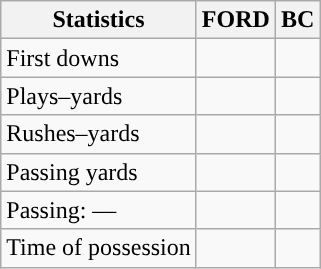<table class="wikitable" style="float:left">
<tr>
<th>Statistics</th>
<th>FORD</th>
<th>BC</th>
</tr>
<tr>
<td>First downs</td>
<td></td>
<td></td>
</tr>
<tr>
<td>Plays–yards</td>
<td></td>
<td></td>
</tr>
<tr>
<td>Rushes–yards</td>
<td></td>
<td></td>
</tr>
<tr>
<td>Passing yards</td>
<td></td>
<td></td>
</tr>
<tr>
<td>Passing: ––</td>
<td></td>
<td></td>
</tr>
<tr>
<td>Time of possession</td>
<td></td>
<td></td>
</tr>
</table>
